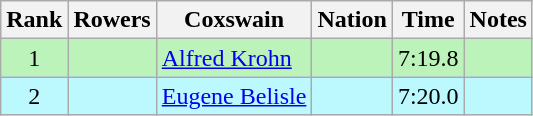<table class="wikitable sortable" style="text-align:center">
<tr>
<th>Rank</th>
<th>Rowers</th>
<th>Coxswain</th>
<th>Nation</th>
<th>Time</th>
<th>Notes</th>
</tr>
<tr bgcolor=bbf3bb>
<td>1</td>
<td align=left></td>
<td align=left><a href='#'>Alfred Krohn</a></td>
<td align=left></td>
<td>7:19.8</td>
<td></td>
</tr>
<tr bgcolor=bbf9ff>
<td>2</td>
<td align=left></td>
<td align=left><a href='#'>Eugene Belisle</a></td>
<td align=left></td>
<td>7:20.0</td>
<td></td>
</tr>
</table>
